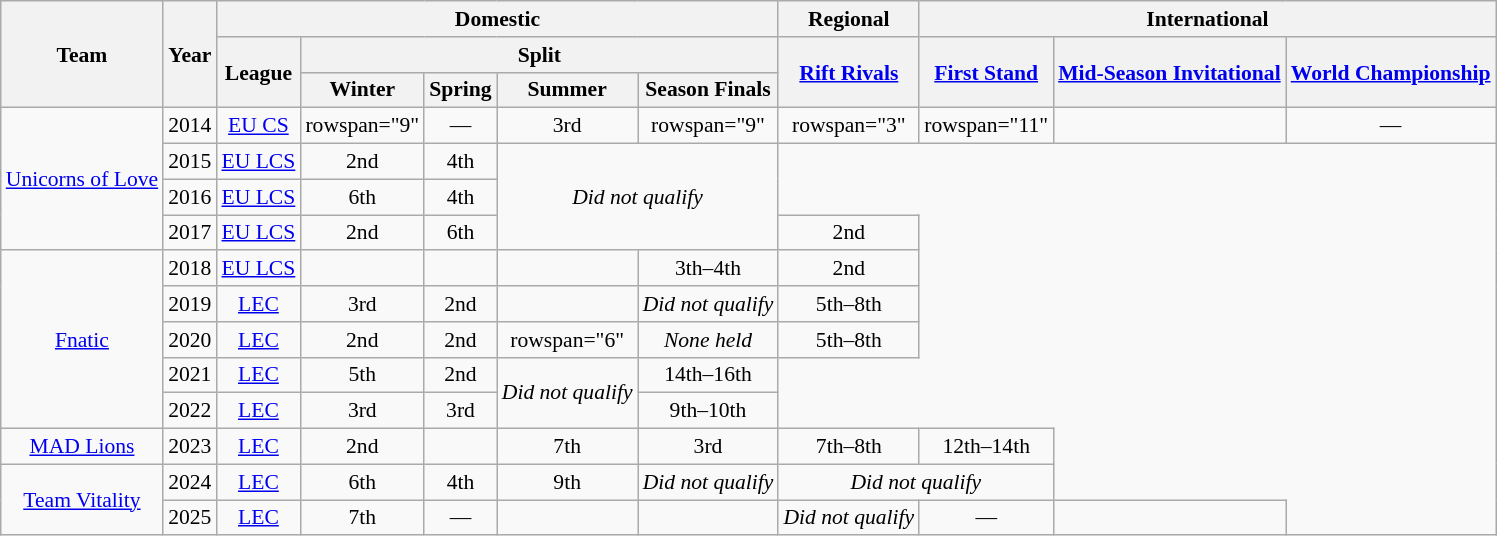<table class="wikitable" style="font-size:90%; text-align:center;">
<tr style="background:#f0f6ff;">
<th rowspan=3>Team</th>
<th rowspan=3>Year</th>
<th colspan=5>Domestic</th>
<th>Regional</th>
<th colspan=3>International</th>
</tr>
<tr>
<th rowspan=2>League</th>
<th colspan=4>Split</th>
<th rowspan=2><a href='#'>Rift Rivals</a></th>
<th rowspan=2><a href='#'>First Stand</a></th>
<th rowspan=2><a href='#'>Mid-Season Invitational</a></th>
<th rowspan=2><a href='#'>World Championship</a></th>
</tr>
<tr>
<th>Winter</th>
<th>Spring</th>
<th>Summer</th>
<th>Season Finals</th>
</tr>
<tr>
<td rowspan="4"><a href='#'>Unicorns of Love</a></td>
<td>2014</td>
<td><a href='#'>EU CS</a></td>
<td>rowspan="9" </td>
<td>—</td>
<td>3rd</td>
<td>rowspan="9" </td>
<td>rowspan="3" </td>
<td>rowspan="11" </td>
<td></td>
<td>—</td>
</tr>
<tr>
<td>2015</td>
<td><a href='#'>EU LCS</a></td>
<td>2nd</td>
<td>4th</td>
<td colspan="2" rowspan="3"><em>Did not qualify</em></td>
</tr>
<tr>
<td>2016</td>
<td><a href='#'>EU LCS</a></td>
<td>6th</td>
<td>4th</td>
</tr>
<tr>
<td>2017</td>
<td><a href='#'>EU LCS</a></td>
<td>2nd</td>
<td>6th</td>
<td>2nd</td>
</tr>
<tr>
<td rowspan="5"><a href='#'>Fnatic</a></td>
<td>2018</td>
<td><a href='#'>EU LCS</a></td>
<td></td>
<td></td>
<td></td>
<td>3th–4th</td>
<td>2nd</td>
</tr>
<tr>
<td>2019</td>
<td><a href='#'>LEC</a></td>
<td>3rd</td>
<td>2nd</td>
<td></td>
<td><em>Did not qualify</em></td>
<td>5th–8th</td>
</tr>
<tr>
<td>2020</td>
<td><a href='#'>LEC</a></td>
<td>2nd</td>
<td>2nd</td>
<td>rowspan="6" </td>
<td><em>None held</em></td>
<td>5th–8th</td>
</tr>
<tr>
<td>2021</td>
<td><a href='#'>LEC</a></td>
<td>5th</td>
<td>2nd</td>
<td rowspan="2"><em>Did not qualify</em></td>
<td>14th–16th</td>
</tr>
<tr>
<td>2022</td>
<td><a href='#'>LEC</a></td>
<td>3rd</td>
<td>3rd</td>
<td>9th–10th</td>
</tr>
<tr>
<td><a href='#'>MAD Lions</a></td>
<td>2023</td>
<td><a href='#'>LEC</a></td>
<td>2nd</td>
<td></td>
<td>7th</td>
<td>3rd</td>
<td>7th–8th</td>
<td>12th–14th</td>
</tr>
<tr>
<td rowspan="2"><a href='#'>Team Vitality</a></td>
<td>2024</td>
<td><a href='#'>LEC</a></td>
<td>6th</td>
<td>4th</td>
<td>9th</td>
<td><em>Did not qualify</em></td>
<td colspan="2"><em>Did not qualify</em></td>
</tr>
<tr>
<td>2025</td>
<td><a href='#'>LEC</a></td>
<td>7th</td>
<td>—</td>
<td></td>
<td></td>
<td><em>Did not qualify</em></td>
<td>—</td>
<td></td>
</tr>
</table>
